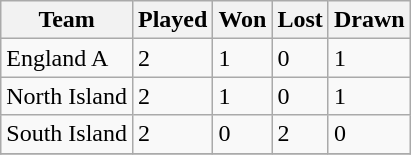<table class="wikitable">
<tr>
<th>Team</th>
<th>Played</th>
<th>Won</th>
<th>Lost</th>
<th>Drawn</th>
</tr>
<tr>
<td>England A</td>
<td>2</td>
<td>1</td>
<td>0</td>
<td>1</td>
</tr>
<tr>
<td>North Island</td>
<td>2</td>
<td>1</td>
<td>0</td>
<td>1</td>
</tr>
<tr>
<td>South Island</td>
<td>2</td>
<td>0</td>
<td>2</td>
<td>0</td>
</tr>
<tr>
</tr>
</table>
